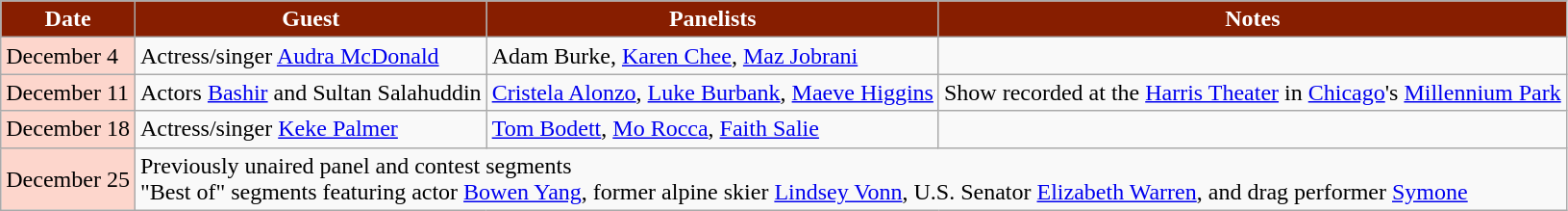<table class="wikitable">
<tr>
<th style="background:#871E00;color:#FFFFFF;">Date</th>
<th style="background:#871E00;color:#FFFFFF;">Guest</th>
<th style="background:#871E00;color:#FFFFFF;">Panelists</th>
<th style="background:#871E00;color:#FFFFFF;">Notes</th>
</tr>
<tr>
<td style="background:#FDD6CC;color:#000000;">December 4</td>
<td>Actress/singer <a href='#'>Audra McDonald</a></td>
<td>Adam Burke, <a href='#'>Karen Chee</a>, <a href='#'>Maz Jobrani</a></td>
<td></td>
</tr>
<tr>
<td style="background:#FDD6CC;color:#000000;">December 11</td>
<td>Actors <a href='#'>Bashir</a> and Sultan Salahuddin</td>
<td><a href='#'>Cristela Alonzo</a>, <a href='#'>Luke Burbank</a>, <a href='#'>Maeve Higgins</a></td>
<td>Show recorded at the <a href='#'>Harris Theater</a> in <a href='#'>Chicago</a>'s <a href='#'>Millennium Park</a></td>
</tr>
<tr>
<td style="background:#FDD6CC;color:#000000;">December 18</td>
<td>Actress/singer <a href='#'>Keke Palmer</a></td>
<td><a href='#'>Tom Bodett</a>, <a href='#'>Mo Rocca</a>, <a href='#'>Faith Salie</a></td>
<td></td>
</tr>
<tr>
<td style="background:#FDD6CC;color:#000000;">December 25</td>
<td colspan=3>Previously unaired panel and contest segments<br>"Best of" segments featuring actor <a href='#'>Bowen Yang</a>, former alpine skier <a href='#'>Lindsey Vonn</a>, U.S. Senator <a href='#'>Elizabeth Warren</a>, and drag performer <a href='#'>Symone</a></td>
</tr>
</table>
